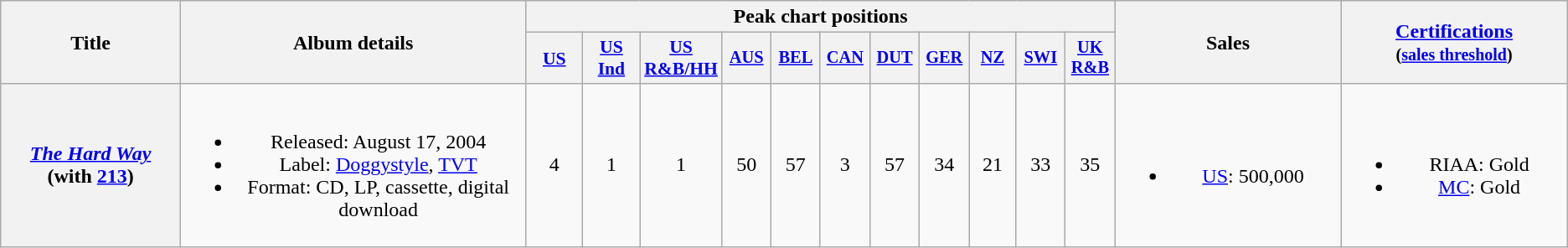<table class="wikitable plainrowheaders" style="text-align:center;">
<tr>
<th scope="col" rowspan="2" style="width:10em;">Title</th>
<th scope="col" rowspan="2" style="width:19em;">Album details</th>
<th scope="col" colspan="11">Peak chart positions</th>
<th scope="col" rowspan="2" style="width:12em;">Sales</th>
<th scope="col" rowspan="2" style="width:12em;"><a href='#'>Certifications</a><br><small>(<a href='#'>sales threshold</a>)</small></th>
</tr>
<tr>
<th scope="col" style="width:3em;font-size:90%;"><a href='#'>US</a><br></th>
<th scope="col" style="width:3em;font-size:90%;"><a href='#'>US<br>Ind</a><br></th>
<th scope="col" style="width:3em;font-size:90%;"><a href='#'>US<br>R&B/HH</a><br></th>
<th style="width:2.5em;font-size:85%;"><a href='#'>AUS</a><br></th>
<th style="width:2.5em;font-size:85%;"><a href='#'>BEL</a><br></th>
<th style="width:2.5em;font-size:85%;"><a href='#'>CAN</a><br></th>
<th style="width:2.5em;font-size:85%;"><a href='#'>DUT</a><br></th>
<th style="width:2.5em;font-size:85%;"><a href='#'>GER</a><br></th>
<th style="width:2.5em;font-size:85%;"><a href='#'>NZ</a><br></th>
<th style="width:2.5em;font-size:85%;"><a href='#'>SWI</a><br></th>
<th style="width:2.5em;font-size:85%;"><a href='#'>UK R&B</a><br></th>
</tr>
<tr>
<th scope="row"><em><a href='#'>The Hard Way</a></em><br><span>(with <a href='#'>213</a>)</span></th>
<td><br><ul><li>Released: August 17, 2004</li><li>Label: <a href='#'>Doggystyle</a>, <a href='#'>TVT</a></li><li>Format: CD, LP, cassette, digital download</li></ul></td>
<td>4</td>
<td>1</td>
<td>1</td>
<td>50</td>
<td>57</td>
<td>3</td>
<td>57</td>
<td>34</td>
<td>21</td>
<td>33</td>
<td>35</td>
<td><br><ul><li><a href='#'>US</a>: 500,000</li></ul></td>
<td><br><ul><li>RIAA: Gold</li><li><a href='#'>MC</a>: Gold</li></ul></td>
</tr>
</table>
